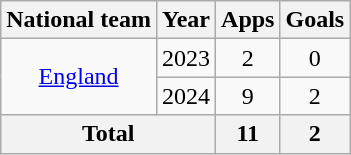<table class="wikitable" style="text-align: center;">
<tr>
<th>National team</th>
<th>Year</th>
<th>Apps</th>
<th>Goals</th>
</tr>
<tr>
<td rowspan="2"><a href='#'>England</a></td>
<td>2023</td>
<td>2</td>
<td>0</td>
</tr>
<tr>
<td>2024</td>
<td>9</td>
<td>2</td>
</tr>
<tr>
<th colspan="2">Total</th>
<th>11</th>
<th>2</th>
</tr>
</table>
